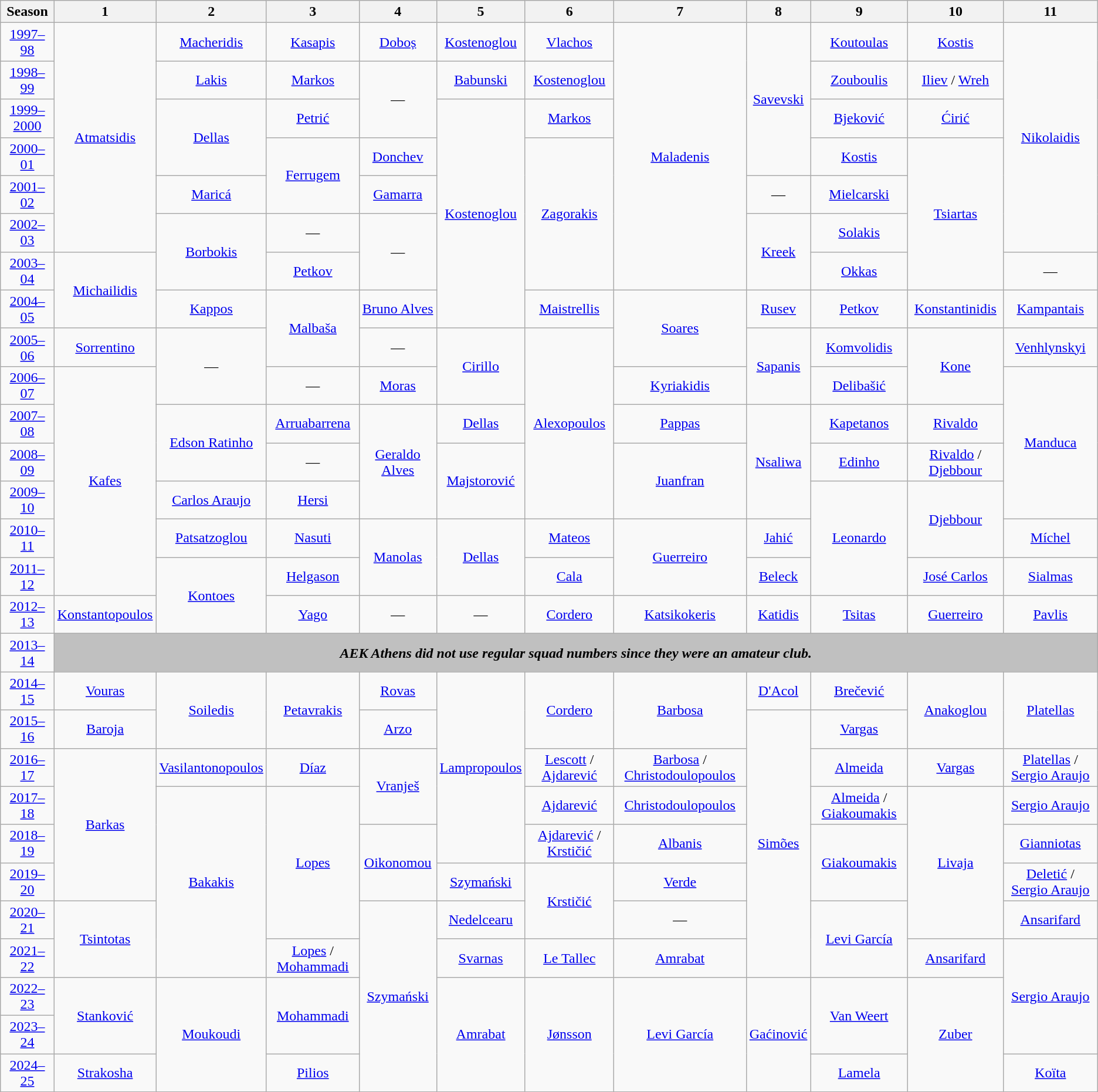<table class="wikitable" style="text-align: center">
<tr>
<th>Season</th>
<th>1</th>
<th>2</th>
<th>3</th>
<th>4</th>
<th>5</th>
<th>6</th>
<th>7</th>
<th>8</th>
<th>9</th>
<th>10</th>
<th>11</th>
</tr>
<tr>
<td><a href='#'>1997–98</a></td>
<td rowspan=6><a href='#'>Atmatsidis</a></td>
<td><a href='#'>Macheridis</a></td>
<td><a href='#'>Kasapis</a></td>
<td><a href='#'>Doboș</a></td>
<td><a href='#'>Kostenoglou</a></td>
<td><a href='#'>Vlachos</a></td>
<td rowspan=7><a href='#'>Maladenis</a></td>
<td rowspan=4><a href='#'>Savevski</a></td>
<td><a href='#'>Koutoulas</a></td>
<td><a href='#'>Kostis</a></td>
<td rowspan=6><a href='#'>Nikolaidis</a></td>
</tr>
<tr>
<td><a href='#'>1998–99</a></td>
<td><a href='#'>Lakis</a></td>
<td><a href='#'>Markos</a></td>
<td rowspan=2>—</td>
<td><a href='#'>Babunski</a></td>
<td><a href='#'>Kostenoglou</a></td>
<td><a href='#'>Zouboulis</a></td>
<td><a href='#'>Iliev</a> / <a href='#'>Wreh</a></td>
</tr>
<tr>
<td><a href='#'>1999–2000</a></td>
<td rowspan=2><a href='#'>Dellas</a></td>
<td><a href='#'>Petrić</a></td>
<td rowspan=6><a href='#'>Kostenoglou</a></td>
<td><a href='#'>Markos</a></td>
<td><a href='#'>Bjeković</a></td>
<td><a href='#'>Ćirić</a></td>
</tr>
<tr>
<td><a href='#'>2000–01</a></td>
<td rowspan=2><a href='#'>Ferrugem</a></td>
<td><a href='#'>Donchev</a></td>
<td rowspan=4><a href='#'>Zagorakis</a></td>
<td><a href='#'>Kostis</a></td>
<td rowspan=4><a href='#'>Tsiartas</a></td>
</tr>
<tr>
<td><a href='#'>2001–02</a></td>
<td><a href='#'>Maricá</a></td>
<td><a href='#'>Gamarra</a></td>
<td>—</td>
<td><a href='#'>Mielcarski</a></td>
</tr>
<tr>
<td><a href='#'>2002–03</a></td>
<td rowspan=2><a href='#'>Borbokis</a></td>
<td>—</td>
<td rowspan=2>—</td>
<td rowspan=2><a href='#'>Kreek</a></td>
<td><a href='#'>Solakis</a></td>
</tr>
<tr>
<td><a href='#'>2003–04</a></td>
<td rowspan=2><a href='#'>Michailidis</a></td>
<td><a href='#'>Petkov</a></td>
<td><a href='#'>Okkas</a></td>
<td>—</td>
</tr>
<tr>
<td><a href='#'>2004–05</a></td>
<td><a href='#'>Kappos</a></td>
<td rowspan=2><a href='#'>Malbaša</a></td>
<td><a href='#'>Bruno Alves</a></td>
<td><a href='#'>Maistrellis</a></td>
<td rowspan=2><a href='#'>Soares</a></td>
<td><a href='#'>Rusev</a></td>
<td><a href='#'>Petkov</a></td>
<td><a href='#'>Konstantinidis</a></td>
<td><a href='#'>Kampantais</a></td>
</tr>
<tr>
<td><a href='#'>2005–06</a></td>
<td><a href='#'>Sorrentino</a></td>
<td rowspan=2>—</td>
<td>—</td>
<td rowspan=2><a href='#'>Cirillo</a></td>
<td rowspan=5><a href='#'>Alexopoulos</a></td>
<td rowspan=2><a href='#'>Sapanis</a></td>
<td><a href='#'>Komvolidis</a></td>
<td rowspan=2><a href='#'>Kone</a></td>
<td><a href='#'>Venhlynskyi</a></td>
</tr>
<tr>
<td><a href='#'>2006–07</a></td>
<td rowspan=6><a href='#'>Kafes</a></td>
<td>—</td>
<td><a href='#'>Moras</a></td>
<td><a href='#'>Kyriakidis</a></td>
<td><a href='#'>Delibašić</a></td>
<td rowspan=4><a href='#'>Manduca</a></td>
</tr>
<tr>
<td><a href='#'>2007–08</a></td>
<td rowspan=2><a href='#'>Edson Ratinho</a></td>
<td><a href='#'>Arruabarrena</a></td>
<td rowspan=3><a href='#'>Geraldo Alves</a></td>
<td><a href='#'>Dellas</a></td>
<td><a href='#'>Pappas</a></td>
<td rowspan=3><a href='#'>Nsaliwa</a></td>
<td><a href='#'>Kapetanos</a></td>
<td><a href='#'>Rivaldo</a></td>
</tr>
<tr>
<td><a href='#'>2008–09</a></td>
<td>—</td>
<td rowspan=2><a href='#'>Majstorović</a></td>
<td rowspan=2><a href='#'>Juanfran</a></td>
<td><a href='#'>Edinho</a></td>
<td><a href='#'>Rivaldo</a> / <a href='#'>Djebbour</a></td>
</tr>
<tr>
<td><a href='#'>2009–10</a></td>
<td><a href='#'>Carlos Araujo</a></td>
<td><a href='#'>Hersi</a></td>
<td rowspan=3><a href='#'>Leonardo</a></td>
<td rowspan=2><a href='#'>Djebbour</a></td>
</tr>
<tr>
<td><a href='#'>2010–11</a></td>
<td><a href='#'>Patsatzoglou</a></td>
<td><a href='#'>Nasuti</a></td>
<td rowspan=2><a href='#'>Manolas</a></td>
<td rowspan=2><a href='#'>Dellas</a></td>
<td><a href='#'>Mateos</a></td>
<td rowspan=2><a href='#'>Guerreiro</a></td>
<td><a href='#'>Jahić</a></td>
<td><a href='#'>Míchel</a></td>
</tr>
<tr>
<td><a href='#'>2011–12</a></td>
<td rowspan=2><a href='#'>Kontoes</a></td>
<td><a href='#'>Helgason</a></td>
<td><a href='#'>Cala</a></td>
<td><a href='#'>Beleck</a></td>
<td><a href='#'>José Carlos</a></td>
<td><a href='#'>Sialmas</a></td>
</tr>
<tr>
<td><a href='#'>2012–13</a></td>
<td><a href='#'>Konstantopoulos</a></td>
<td><a href='#'>Yago</a></td>
<td>—</td>
<td>—</td>
<td><a href='#'>Cordero</a></td>
<td><a href='#'>Katsikokeris</a></td>
<td><a href='#'>Katidis</a></td>
<td><a href='#'>Tsitas</a></td>
<td><a href='#'>Guerreiro</a></td>
<td><a href='#'>Pavlis</a></td>
</tr>
<tr>
<td><a href='#'>2013–14</a></td>
<td bgcolor=#C0C0C0 colspan=11><strong><em>AEK Athens did not use regular squad numbers since they were an amateur club.</em></strong></td>
</tr>
<tr>
<td><a href='#'>2014–15</a></td>
<td><a href='#'>Vouras</a></td>
<td rowspan=2><a href='#'>Soiledis</a></td>
<td rowspan=2><a href='#'>Petavrakis</a></td>
<td><a href='#'>Rovas</a></td>
<td rowspan=5><a href='#'>Lampropoulos</a></td>
<td rowspan=2><a href='#'>Cordero</a></td>
<td rowspan=2><a href='#'>Barbosa</a></td>
<td><a href='#'>D'Acol</a></td>
<td><a href='#'>Brečević</a></td>
<td rowspan=2><a href='#'>Anakoglou</a></td>
<td rowspan=2><a href='#'>Platellas</a></td>
</tr>
<tr>
<td><a href='#'>2015–16</a></td>
<td><a href='#'>Baroja</a></td>
<td><a href='#'>Arzo</a></td>
<td rowspan=7><a href='#'>Simões</a></td>
<td><a href='#'>Vargas</a></td>
</tr>
<tr>
<td><a href='#'>2016–17</a></td>
<td rowspan=4><a href='#'>Barkas</a></td>
<td><a href='#'>Vasilantonopoulos</a></td>
<td><a href='#'>Díaz</a></td>
<td rowspan=2><a href='#'>Vranješ</a></td>
<td><a href='#'>Lescott</a> / <a href='#'>Ajdarević</a></td>
<td><a href='#'>Barbosa</a> / <a href='#'>Christodoulopoulos</a></td>
<td><a href='#'>Almeida</a></td>
<td><a href='#'>Vargas</a></td>
<td><a href='#'>Platellas</a> / <a href='#'>Sergio Araujo</a></td>
</tr>
<tr>
<td><a href='#'>2017–18</a></td>
<td rowspan=5><a href='#'>Bakakis</a></td>
<td rowspan=4><a href='#'>Lopes</a></td>
<td><a href='#'>Ajdarević</a></td>
<td><a href='#'>Christodoulopoulos</a></td>
<td><a href='#'>Almeida</a> / <a href='#'>Giakoumakis</a></td>
<td rowspan=4><a href='#'>Livaja</a></td>
<td><a href='#'>Sergio Araujo</a></td>
</tr>
<tr>
<td><a href='#'>2018–19</a></td>
<td rowspan=2><a href='#'>Oikonomou</a></td>
<td><a href='#'>Ajdarević</a> / <a href='#'>Krstičić</a></td>
<td><a href='#'>Albanis</a></td>
<td rowspan=2><a href='#'>Giakoumakis</a></td>
<td><a href='#'>Gianniotas</a></td>
</tr>
<tr>
<td><a href='#'>2019–20</a></td>
<td><a href='#'>Szymański</a></td>
<td rowspan=2><a href='#'>Krstičić</a></td>
<td><a href='#'>Verde</a></td>
<td><a href='#'>Deletić</a> / <a href='#'>Sergio Araujo</a></td>
</tr>
<tr>
<td><a href='#'>2020–21</a></td>
<td rowspan=2><a href='#'>Tsintotas</a></td>
<td rowspan=5><a href='#'>Szymański</a></td>
<td><a href='#'>Nedelcearu</a></td>
<td>—</td>
<td rowspan=2><a href='#'>Levi García</a></td>
<td><a href='#'>Ansarifard</a></td>
</tr>
<tr>
<td><a href='#'>2021–22</a></td>
<td><a href='#'>Lopes</a> / <a href='#'>Mohammadi</a></td>
<td><a href='#'>Svarnas</a></td>
<td><a href='#'>Le Tallec</a></td>
<td><a href='#'>Amrabat</a></td>
<td><a href='#'>Ansarifard</a></td>
<td rowspan=3><a href='#'>Sergio Araujo</a></td>
</tr>
<tr>
<td><a href='#'>2022–23</a></td>
<td rowspan=2><a href='#'>Stanković</a></td>
<td rowspan=3><a href='#'>Moukoudi</a></td>
<td rowspan=2><a href='#'>Mohammadi</a></td>
<td rowspan=3><a href='#'>Amrabat</a></td>
<td rowspan=3><a href='#'>Jønsson</a></td>
<td rowspan=3><a href='#'>Levi García</a></td>
<td rowspan=3><a href='#'>Gaćinović</a></td>
<td rowspan=2><a href='#'>Van Weert</a></td>
<td rowspan=3><a href='#'>Zuber</a></td>
</tr>
<tr>
<td><a href='#'>2023–24</a></td>
</tr>
<tr>
<td><a href='#'>2024–25</a></td>
<td><a href='#'>Strakosha</a></td>
<td><a href='#'>Pilios</a></td>
<td><a href='#'>Lamela</a></td>
<td><a href='#'>Koïta</a></td>
</tr>
</table>
